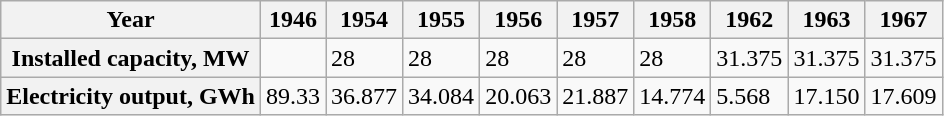<table class="wikitable">
<tr>
<th>Year</th>
<th>1946</th>
<th>1954</th>
<th>1955</th>
<th>1956</th>
<th>1957</th>
<th>1958</th>
<th>1962</th>
<th>1963</th>
<th>1967</th>
</tr>
<tr>
<th>Installed  capacity, MW</th>
<td></td>
<td>28</td>
<td>28</td>
<td>28</td>
<td>28</td>
<td>28</td>
<td>31.375</td>
<td>31.375</td>
<td>31.375</td>
</tr>
<tr>
<th>Electricity  output, GWh</th>
<td>89.33</td>
<td>36.877</td>
<td>34.084</td>
<td>20.063</td>
<td>21.887</td>
<td>14.774</td>
<td>5.568</td>
<td>17.150</td>
<td>17.609</td>
</tr>
</table>
